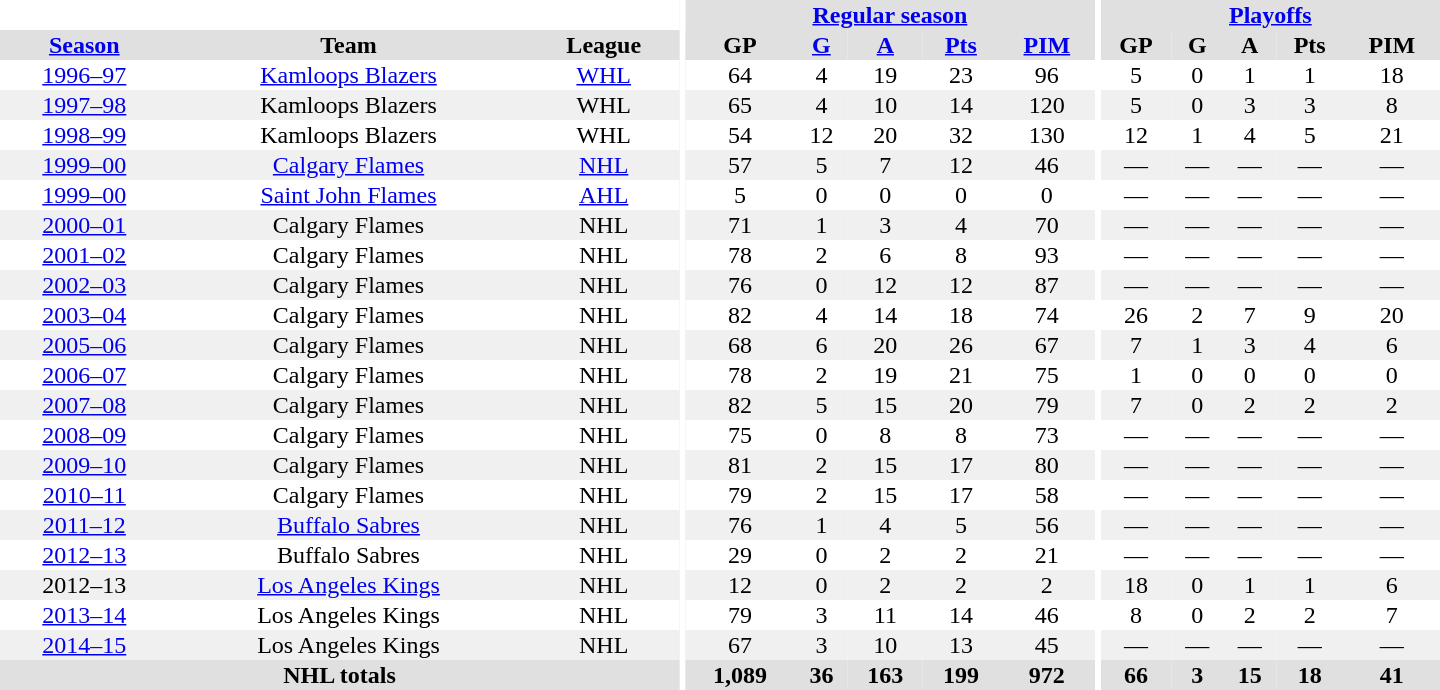<table border="0" cellpadding="1" cellspacing="0" style="text-align:center; width:60em">
<tr bgcolor="#e0e0e0">
<th colspan="3" bgcolor="#ffffff"></th>
<th rowspan="100" bgcolor="#ffffff"></th>
<th colspan="5"><a href='#'>Regular season</a></th>
<th rowspan="100" bgcolor="#ffffff"></th>
<th colspan="5"><a href='#'>Playoffs</a></th>
</tr>
<tr bgcolor="#e0e0e0">
<th><a href='#'>Season</a></th>
<th>Team</th>
<th>League</th>
<th>GP</th>
<th><a href='#'>G</a></th>
<th><a href='#'>A</a></th>
<th><a href='#'>Pts</a></th>
<th><a href='#'>PIM</a></th>
<th>GP</th>
<th>G</th>
<th>A</th>
<th>Pts</th>
<th>PIM</th>
</tr>
<tr>
<td><a href='#'>1996–97</a></td>
<td><a href='#'>Kamloops Blazers</a></td>
<td><a href='#'>WHL</a></td>
<td>64</td>
<td>4</td>
<td>19</td>
<td>23</td>
<td>96</td>
<td>5</td>
<td>0</td>
<td>1</td>
<td>1</td>
<td>18</td>
</tr>
<tr bgcolor="#f0f0f0">
<td><a href='#'>1997–98</a></td>
<td>Kamloops Blazers</td>
<td>WHL</td>
<td>65</td>
<td>4</td>
<td>10</td>
<td>14</td>
<td>120</td>
<td>5</td>
<td>0</td>
<td>3</td>
<td>3</td>
<td>8</td>
</tr>
<tr>
<td><a href='#'>1998–99</a></td>
<td>Kamloops Blazers</td>
<td>WHL</td>
<td>54</td>
<td>12</td>
<td>20</td>
<td>32</td>
<td>130</td>
<td>12</td>
<td>1</td>
<td>4</td>
<td>5</td>
<td>21</td>
</tr>
<tr bgcolor="#f0f0f0">
<td><a href='#'>1999–00</a></td>
<td><a href='#'>Calgary Flames</a></td>
<td><a href='#'>NHL</a></td>
<td>57</td>
<td>5</td>
<td>7</td>
<td>12</td>
<td>46</td>
<td>—</td>
<td>—</td>
<td>—</td>
<td>—</td>
<td>—</td>
</tr>
<tr>
<td><a href='#'>1999–00</a></td>
<td><a href='#'>Saint John Flames</a></td>
<td><a href='#'>AHL</a></td>
<td>5</td>
<td>0</td>
<td>0</td>
<td>0</td>
<td>0</td>
<td>—</td>
<td>—</td>
<td>—</td>
<td>—</td>
<td>—</td>
</tr>
<tr bgcolor="#f0f0f0">
<td><a href='#'>2000–01</a></td>
<td>Calgary Flames</td>
<td>NHL</td>
<td>71</td>
<td>1</td>
<td>3</td>
<td>4</td>
<td>70</td>
<td>—</td>
<td>—</td>
<td>—</td>
<td>—</td>
<td>—</td>
</tr>
<tr>
<td><a href='#'>2001–02</a></td>
<td>Calgary Flames</td>
<td>NHL</td>
<td>78</td>
<td>2</td>
<td>6</td>
<td>8</td>
<td>93</td>
<td>—</td>
<td>—</td>
<td>—</td>
<td>—</td>
<td>—</td>
</tr>
<tr bgcolor="#f0f0f0">
<td><a href='#'>2002–03</a></td>
<td>Calgary Flames</td>
<td>NHL</td>
<td>76</td>
<td>0</td>
<td>12</td>
<td>12</td>
<td>87</td>
<td>—</td>
<td>—</td>
<td>—</td>
<td>—</td>
<td>—</td>
</tr>
<tr>
<td><a href='#'>2003–04</a></td>
<td>Calgary Flames</td>
<td>NHL</td>
<td>82</td>
<td>4</td>
<td>14</td>
<td>18</td>
<td>74</td>
<td>26</td>
<td>2</td>
<td>7</td>
<td>9</td>
<td>20</td>
</tr>
<tr bgcolor=f0f0f0>
<td><a href='#'>2005–06</a></td>
<td>Calgary Flames</td>
<td>NHL</td>
<td>68</td>
<td>6</td>
<td>20</td>
<td>26</td>
<td>67</td>
<td>7</td>
<td>1</td>
<td>3</td>
<td>4</td>
<td>6</td>
</tr>
<tr>
<td><a href='#'>2006–07</a></td>
<td>Calgary Flames</td>
<td>NHL</td>
<td>78</td>
<td>2</td>
<td>19</td>
<td>21</td>
<td>75</td>
<td>1</td>
<td>0</td>
<td>0</td>
<td>0</td>
<td>0</td>
</tr>
<tr bgcolor=f0f0f0>
<td><a href='#'>2007–08</a></td>
<td>Calgary Flames</td>
<td>NHL</td>
<td>82</td>
<td>5</td>
<td>15</td>
<td>20</td>
<td>79</td>
<td>7</td>
<td>0</td>
<td>2</td>
<td>2</td>
<td>2</td>
</tr>
<tr>
<td><a href='#'>2008–09</a></td>
<td>Calgary Flames</td>
<td>NHL</td>
<td>75</td>
<td>0</td>
<td>8</td>
<td>8</td>
<td>73</td>
<td>—</td>
<td>—</td>
<td>—</td>
<td>—</td>
<td>—</td>
</tr>
<tr bgcolor=f0f0f0>
<td><a href='#'>2009–10</a></td>
<td>Calgary Flames</td>
<td>NHL</td>
<td>81</td>
<td>2</td>
<td>15</td>
<td>17</td>
<td>80</td>
<td>—</td>
<td>—</td>
<td>—</td>
<td>—</td>
<td>—</td>
</tr>
<tr>
<td><a href='#'>2010–11</a></td>
<td>Calgary Flames</td>
<td>NHL</td>
<td>79</td>
<td>2</td>
<td>15</td>
<td>17</td>
<td>58</td>
<td>—</td>
<td>—</td>
<td>—</td>
<td>—</td>
<td>—</td>
</tr>
<tr bgcolor=f0f0f0>
<td><a href='#'>2011–12</a></td>
<td><a href='#'>Buffalo Sabres</a></td>
<td>NHL</td>
<td>76</td>
<td>1</td>
<td>4</td>
<td>5</td>
<td>56</td>
<td>—</td>
<td>—</td>
<td>—</td>
<td>—</td>
<td>—</td>
</tr>
<tr>
<td><a href='#'>2012–13</a></td>
<td>Buffalo Sabres</td>
<td>NHL</td>
<td>29</td>
<td>0</td>
<td>2</td>
<td>2</td>
<td>21</td>
<td>—</td>
<td>—</td>
<td>—</td>
<td>—</td>
<td>—</td>
</tr>
<tr bgcolor=f0f0f0>
<td>2012–13</td>
<td><a href='#'>Los Angeles Kings</a></td>
<td>NHL</td>
<td>12</td>
<td>0</td>
<td>2</td>
<td>2</td>
<td>2</td>
<td>18</td>
<td>0</td>
<td>1</td>
<td>1</td>
<td>6</td>
</tr>
<tr>
<td><a href='#'>2013–14</a></td>
<td>Los Angeles Kings</td>
<td>NHL</td>
<td>79</td>
<td>3</td>
<td>11</td>
<td>14</td>
<td>46</td>
<td>8</td>
<td>0</td>
<td>2</td>
<td>2</td>
<td>7</td>
</tr>
<tr bgcolor=f0f0f0>
<td><a href='#'>2014–15</a></td>
<td>Los Angeles Kings</td>
<td>NHL</td>
<td>67</td>
<td>3</td>
<td>10</td>
<td>13</td>
<td>45</td>
<td>—</td>
<td>—</td>
<td>—</td>
<td>—</td>
<td>—</td>
</tr>
<tr bgcolor="#e0e0e0">
<th colspan="3">NHL totals</th>
<th>1,089</th>
<th>36</th>
<th>163</th>
<th>199</th>
<th>972</th>
<th>66</th>
<th>3</th>
<th>15</th>
<th>18</th>
<th>41</th>
</tr>
</table>
